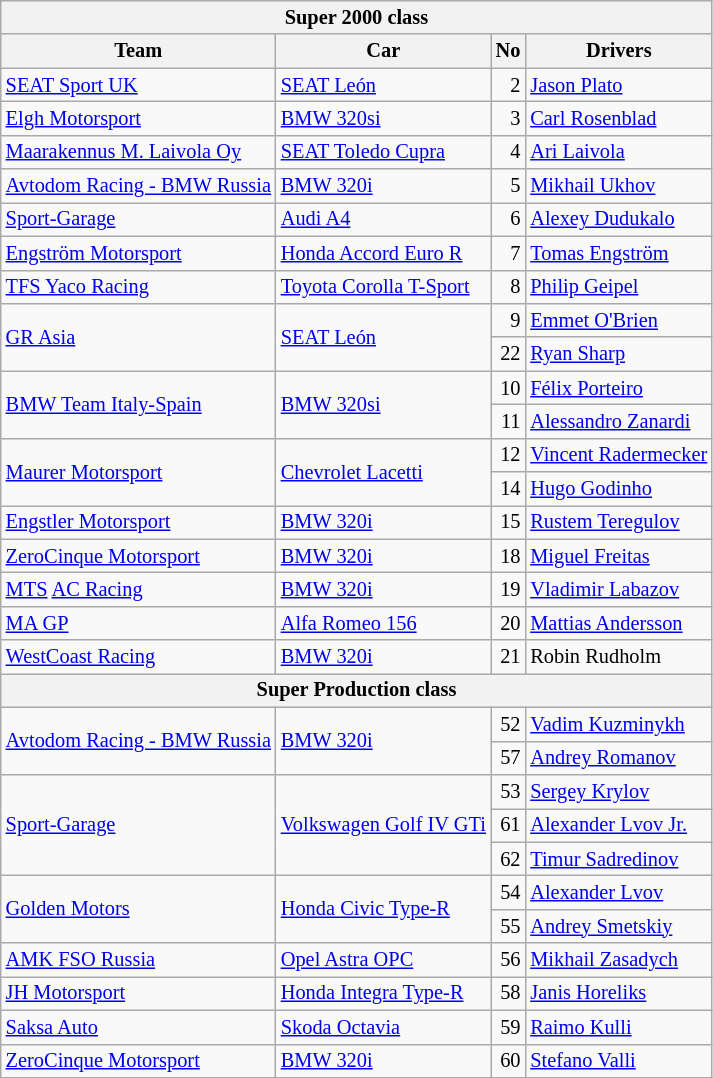<table class="wikitable" style="font-size: 85%;">
<tr>
<th colspan=6>Super 2000 class</th>
</tr>
<tr>
<th>Team</th>
<th>Car</th>
<th>No</th>
<th>Drivers</th>
</tr>
<tr>
<td> <a href='#'>SEAT Sport UK</a></td>
<td><a href='#'>SEAT León</a></td>
<td align=right>2</td>
<td> <a href='#'>Jason Plato</a></td>
</tr>
<tr>
<td> <a href='#'>Elgh Motorsport</a></td>
<td><a href='#'>BMW 320si</a></td>
<td align=right>3</td>
<td> <a href='#'>Carl Rosenblad</a></td>
</tr>
<tr>
<td> <a href='#'>Maarakennus M. Laivola Oy</a></td>
<td><a href='#'>SEAT Toledo Cupra</a></td>
<td align=right>4</td>
<td> <a href='#'>Ari Laivola</a></td>
</tr>
<tr>
<td> <a href='#'>Avtodom Racing - BMW Russia</a></td>
<td><a href='#'>BMW 320i</a></td>
<td align=right>5</td>
<td> <a href='#'>Mikhail Ukhov</a></td>
</tr>
<tr>
<td> <a href='#'>Sport-Garage</a></td>
<td><a href='#'>Audi A4</a></td>
<td align=right>6</td>
<td> <a href='#'>Alexey Dudukalo</a></td>
</tr>
<tr>
<td> <a href='#'>Engström Motorsport</a></td>
<td><a href='#'>Honda Accord Euro R</a></td>
<td align=right>7</td>
<td> <a href='#'>Tomas Engström</a></td>
</tr>
<tr>
<td> <a href='#'>TFS Yaco Racing</a></td>
<td><a href='#'>Toyota Corolla T-Sport</a></td>
<td align=right>8</td>
<td> <a href='#'>Philip Geipel</a></td>
</tr>
<tr>
<td rowspan=2> <a href='#'>GR Asia</a></td>
<td rowspan=2><a href='#'>SEAT León</a></td>
<td align=right>9</td>
<td> <a href='#'>Emmet O'Brien</a></td>
</tr>
<tr>
<td align=right>22</td>
<td> <a href='#'>Ryan Sharp</a></td>
</tr>
<tr>
<td rowspan=2> <a href='#'>BMW Team Italy-Spain</a></td>
<td rowspan=2><a href='#'>BMW 320si</a></td>
<td align=right>10</td>
<td> <a href='#'>Félix Porteiro</a></td>
</tr>
<tr>
<td align=right>11</td>
<td> <a href='#'>Alessandro Zanardi</a></td>
</tr>
<tr>
<td rowspan=2> <a href='#'>Maurer Motorsport</a></td>
<td rowspan=2><a href='#'>Chevrolet Lacetti</a></td>
<td align=right>12</td>
<td> <a href='#'>Vincent Radermecker</a></td>
</tr>
<tr>
<td align=right>14</td>
<td> <a href='#'>Hugo Godinho</a></td>
</tr>
<tr>
<td> <a href='#'>Engstler Motorsport</a></td>
<td><a href='#'>BMW 320i</a></td>
<td align=right>15</td>
<td> <a href='#'>Rustem Teregulov</a></td>
</tr>
<tr>
<td> <a href='#'>ZeroCinque Motorsport</a></td>
<td><a href='#'>BMW 320i</a></td>
<td align=right>18</td>
<td> <a href='#'>Miguel Freitas</a></td>
</tr>
<tr>
<td> <a href='#'>MTS</a> <a href='#'>AC Racing</a></td>
<td><a href='#'>BMW 320i</a></td>
<td align=right>19</td>
<td> <a href='#'>Vladimir Labazov</a></td>
</tr>
<tr>
<td> <a href='#'>MA GP</a></td>
<td><a href='#'>Alfa Romeo 156</a></td>
<td align=right>20</td>
<td> <a href='#'>Mattias Andersson</a></td>
</tr>
<tr>
<td> <a href='#'>WestCoast Racing</a></td>
<td><a href='#'>BMW 320i</a></td>
<td align=right>21</td>
<td> Robin Rudholm</td>
</tr>
<tr>
<th colspan=6>Super Production class</th>
</tr>
<tr>
<td rowspan=2> <a href='#'>Avtodom Racing - BMW Russia</a></td>
<td rowspan=2><a href='#'>BMW 320i</a></td>
<td align=right>52</td>
<td> <a href='#'>Vadim Kuzminykh</a></td>
</tr>
<tr>
<td align=right>57</td>
<td> <a href='#'>Andrey Romanov</a></td>
</tr>
<tr>
<td rowspan=3> <a href='#'>Sport-Garage</a></td>
<td rowspan=3><a href='#'>Volkswagen Golf IV GTi</a></td>
<td align=right>53</td>
<td> <a href='#'>Sergey Krylov</a></td>
</tr>
<tr>
<td align=right>61</td>
<td> <a href='#'>Alexander Lvov Jr.</a></td>
</tr>
<tr>
<td align=right>62</td>
<td> <a href='#'>Timur Sadredinov</a></td>
</tr>
<tr>
<td rowspan=2> <a href='#'>Golden Motors</a></td>
<td rowspan=2><a href='#'>Honda Civic Type-R</a></td>
<td align=right>54</td>
<td> <a href='#'>Alexander Lvov</a></td>
</tr>
<tr>
<td align=right>55</td>
<td> <a href='#'>Andrey Smetskiy</a></td>
</tr>
<tr>
<td> <a href='#'>AMK FSO Russia</a></td>
<td><a href='#'>Opel Astra OPC</a></td>
<td align=right>56</td>
<td> <a href='#'>Mikhail Zasadych</a></td>
</tr>
<tr>
<td> <a href='#'>JH Motorsport</a></td>
<td><a href='#'>Honda Integra Type-R</a></td>
<td align=right>58</td>
<td> <a href='#'>Janis Horeliks</a></td>
</tr>
<tr>
<td> <a href='#'>Saksa Auto</a></td>
<td><a href='#'>Skoda Octavia</a></td>
<td align=right>59</td>
<td> <a href='#'>Raimo Kulli</a></td>
</tr>
<tr>
<td> <a href='#'>ZeroCinque Motorsport</a></td>
<td><a href='#'>BMW 320i</a></td>
<td align=right>60</td>
<td> <a href='#'>Stefano Valli</a></td>
</tr>
</table>
